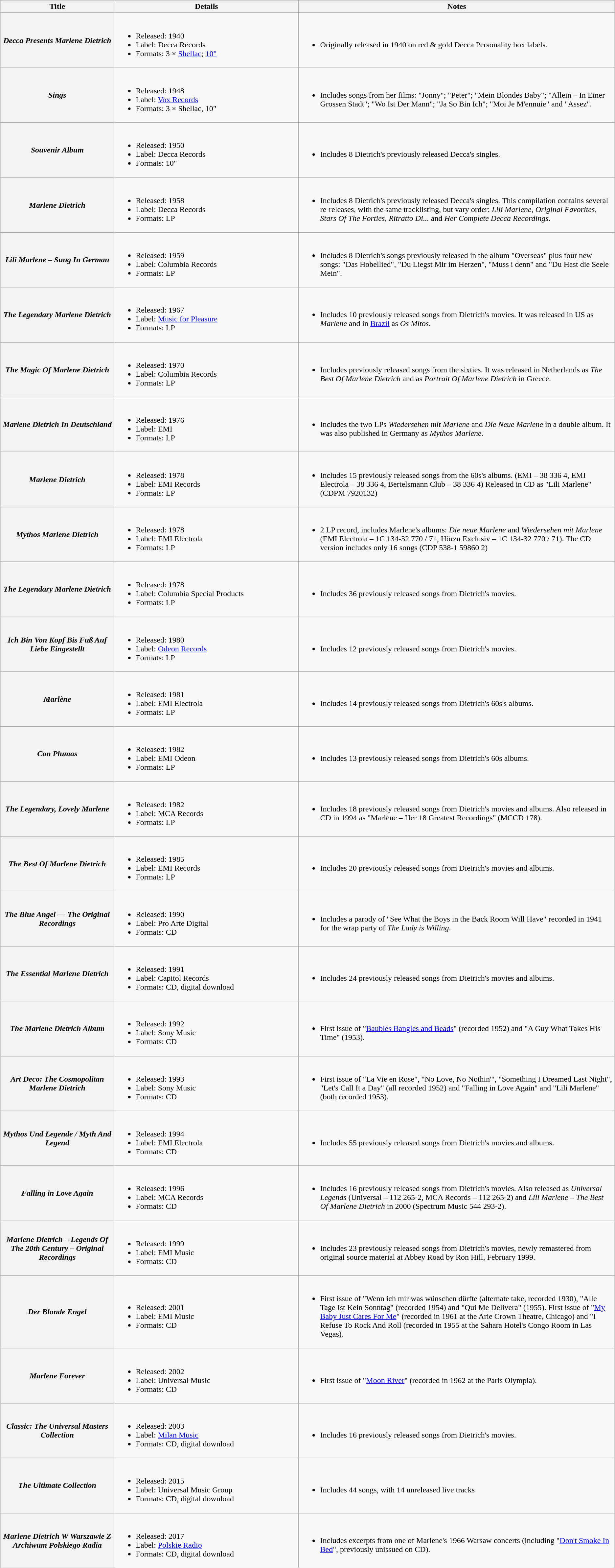<table class="wikitable plainrowheaders">
<tr>
<th scope="col" style="width:14em;">Title</th>
<th scope="col" width=30%>Details</th>
<th scope="col">Notes</th>
</tr>
<tr>
<th scope="row"><em>Decca Presents Marlene Dietrich</em></th>
<td><br><ul><li>Released: 1940</li><li>Label: Decca Records</li><li>Formats: 3 × <a href='#'>Shellac</a>; <a href='#'>10"</a></li></ul></td>
<td><br><ul><li>Originally released in 1940 on red & gold Decca Personality box labels.</li></ul></td>
</tr>
<tr>
<th scope="row"><em>Sings</em></th>
<td><br><ul><li>Released: 1948</li><li>Label: <a href='#'>Vox Records</a></li><li>Formats: 3 × Shellac, 10"</li></ul></td>
<td><br><ul><li>Includes songs from her films: "Jonny"; "Peter"; "Mein Blondes Baby"; "Allein – In Einer Grossen Stadt"; "Wo Ist Der Mann"; "Ja So Bin Ich"; "Moi Je M'ennuie" and "Assez".</li></ul></td>
</tr>
<tr>
<th scope="row"><em>Souvenir Album</em></th>
<td><br><ul><li>Released: 1950</li><li>Label: Decca Records</li><li>Formats: 10"</li></ul></td>
<td><br><ul><li>Includes 8 Dietrich's previously released Decca's singles.</li></ul></td>
</tr>
<tr>
<th scope="row"><em>Marlene Dietrich</em></th>
<td><br><ul><li>Released: 1958</li><li>Label: Decca Records</li><li>Formats: LP</li></ul></td>
<td><br><ul><li>Includes 8 Dietrich's previously released Decca's singles. This compilation contains several re-releases, with the same tracklisting, but vary order: <em>Lili Marlene</em>, <em>Original Favorites</em>, <em>Stars Of The Forties</em>, <em>Ritratto Di...</em> and <em>Her Complete Decca Recordings</em>.</li></ul></td>
</tr>
<tr>
<th scope="row"><em>Lili Marlene – Sung In German</em></th>
<td><br><ul><li>Released: 1959</li><li>Label: Columbia Records</li><li>Formats: LP</li></ul></td>
<td><br><ul><li>Includes 8 Dietrich's songs previously released in the album "Overseas" plus four new songs: "Das Hobellied", "Du Liegst Mir im Herzen", "Muss i denn" and "Du Hast die Seele Mein".</li></ul></td>
</tr>
<tr>
<th scope="row"><em>The Legendary Marlene Dietrich</em></th>
<td><br><ul><li>Released: 1967</li><li>Label: <a href='#'>Music for Pleasure</a></li><li>Formats: LP</li></ul></td>
<td><br><ul><li>Includes 10 previously released songs from Dietrich's movies. It was released in US as <em>Marlene</em> and in <a href='#'>Brazil</a> as <em>Os Mitos</em>.</li></ul></td>
</tr>
<tr>
<th scope="row"><em>The Magic Of Marlene Dietrich</em></th>
<td><br><ul><li>Released: 1970</li><li>Label: Columbia Records</li><li>Formats: LP</li></ul></td>
<td><br><ul><li>Includes previously released songs from the sixties. It was released in Netherlands as <em>The Best Of Marlene Dietrich</em> and as <em>Portrait Of Marlene Dietrich</em> in Greece.</li></ul></td>
</tr>
<tr>
<th scope="row"><em>Marlene Dietrich In Deutschland</em></th>
<td><br><ul><li>Released: 1976</li><li>Label: EMI</li><li>Formats: LP</li></ul></td>
<td><br><ul><li>Includes the two LPs <em>Wiedersehen mit Marlene</em> and <em>Die Neue Marlene</em> in a double album. It was also published in Germany as <em>Mythos Marlene</em>.</li></ul></td>
</tr>
<tr>
<th scope="row"><em>Marlene Dietrich</em></th>
<td><br><ul><li>Released: 1978</li><li>Label: EMI Records</li><li>Formats: LP</li></ul></td>
<td><br><ul><li>Includes 15 previously released songs from the 60s's albums. (EMI – 38 336 4, EMI Electrola – 38 336 4, Bertelsmann Club – 38 336 4) Released in CD as "Lili Marlene" (CDPM 7920132)</li></ul></td>
</tr>
<tr>
<th scope="row"><em>Mythos Marlene Dietrich</em></th>
<td><br><ul><li>Released: 1978</li><li>Label: EMI Electrola</li><li>Formats: LP</li></ul></td>
<td><br><ul><li>2 LP record, includes Marlene's albums: <em>Die neue Marlene</em> and <em>Wiedersehen mit Marlene</em> (EMI Electrola – 1C 134-32 770 / 71, Hörzu Exclusiv – 1C 134-32 770 / 71). The CD version includes only 16 songs (CDP 538-1 59860 2)</li></ul></td>
</tr>
<tr>
<th scope="row"><em>The Legendary Marlene Dietrich</em></th>
<td><br><ul><li>Released: 1978</li><li>Label: Columbia Special Products</li><li>Formats: LP</li></ul></td>
<td><br><ul><li>Includes 36 previously released songs from Dietrich's movies.</li></ul></td>
</tr>
<tr>
<th scope="row"><em>Ich Bin Von Kopf Bis Fuß Auf Liebe Eingestellt</em></th>
<td><br><ul><li>Released: 1980</li><li>Label: <a href='#'>Odeon Records</a></li><li>Formats: LP</li></ul></td>
<td><br><ul><li>Includes 12 previously released songs from Dietrich's movies.</li></ul></td>
</tr>
<tr>
<th scope="row"><em>Marlène</em></th>
<td><br><ul><li>Released: 1981</li><li>Label: EMI Electrola</li><li>Formats: LP</li></ul></td>
<td><br><ul><li>Includes 14 previously released songs from Dietrich's 60s's albums.</li></ul></td>
</tr>
<tr>
<th scope="row"><em>Con Plumas</em></th>
<td><br><ul><li>Released: 1982</li><li>Label: EMI Odeon</li><li>Formats: LP</li></ul></td>
<td><br><ul><li>Includes 13 previously released songs from Dietrich's 60s albums.</li></ul></td>
</tr>
<tr>
<th scope="row"><em>The Legendary, Lovely Marlene</em></th>
<td><br><ul><li>Released: 1982</li><li>Label: MCA Records</li><li>Formats: LP</li></ul></td>
<td><br><ul><li>Includes 18 previously released songs from Dietrich's movies and albums. Also released in CD in 1994 as "Marlene – Her 18 Greatest Recordings" (MCCD 178).</li></ul></td>
</tr>
<tr>
<th scope="row"><em>The Best Of Marlene Dietrich</em></th>
<td><br><ul><li>Released: 1985</li><li>Label: EMI Records</li><li>Formats: LP</li></ul></td>
<td><br><ul><li>Includes 20 previously released songs from Dietrich's movies and albums.</li></ul></td>
</tr>
<tr>
<th scope="row"><em>The Blue Angel — The Original Recordings</em></th>
<td><br><ul><li>Released: 1990</li><li>Label: Pro Arte Digital</li><li>Formats: CD</li></ul></td>
<td><br><ul><li>Includes a parody of "See What the Boys in the Back Room Will Have" recorded in 1941 for the wrap party of <em>The Lady is Willing</em>.</li></ul></td>
</tr>
<tr>
<th scope="row"><em>The Essential Marlene Dietrich</em></th>
<td><br><ul><li>Released: 1991</li><li>Label: Capitol Records</li><li>Formats: CD, digital download</li></ul></td>
<td><br><ul><li>Includes 24 previously released songs from Dietrich's movies and albums.</li></ul></td>
</tr>
<tr>
<th scope="row"><em>The Marlene Dietrich Album</em></th>
<td><br><ul><li>Released: 1992</li><li>Label: Sony Music</li><li>Formats: CD</li></ul></td>
<td><br><ul><li>First issue of "<a href='#'>Baubles Bangles and Beads</a>" (recorded 1952) and "A Guy What Takes His Time" (1953).</li></ul></td>
</tr>
<tr>
<th scope="row"><em>Art Deco: The Cosmopolitan Marlene Dietrich</em></th>
<td><br><ul><li>Released: 1993</li><li>Label: Sony Music</li><li>Formats: CD</li></ul></td>
<td><br><ul><li>First issue of  "La Vie en Rose", "No Love, No Nothin'", "Something I Dreamed Last Night", "Let's Call It a Day" (all recorded 1952) and "Falling in Love Again" and "Lili Marlene" (both recorded 1953).</li></ul></td>
</tr>
<tr>
<th scope="row"><em>Mythos Und Legende / Myth And Legend</em></th>
<td><br><ul><li>Released: 1994</li><li>Label: EMI Electrola</li><li>Formats: CD</li></ul></td>
<td><br><ul><li>Includes 55 previously released songs from Dietrich's movies and albums.</li></ul></td>
</tr>
<tr>
<th scope="row"><em>Falling in Love Again</em></th>
<td><br><ul><li>Released: 1996</li><li>Label: MCA Records</li><li>Formats: CD</li></ul></td>
<td><br><ul><li>Includes 16 previously released songs from Dietrich's movies. Also released as <em>Universal Legends</em> (Universal – 112 265-2, MCA Records – 112 265-2) and <em>Lili Marlene – The Best Of Marlene Dietrich</em> in 2000 (Spectrum Music 544 293-2).</li></ul></td>
</tr>
<tr>
<th scope="row"><em>Marlene Dietrich – Legends Of The 20th Century – Original Recordings</em></th>
<td><br><ul><li>Released: 1999</li><li>Label: EMI Music</li><li>Formats: CD</li></ul></td>
<td><br><ul><li>Includes 23 previously released songs from Dietrich's movies, newly remastered from original source material at Abbey Road by Ron Hill, February 1999.</li></ul></td>
</tr>
<tr>
<th scope="row"><em>Der Blonde Engel</em></th>
<td><br><ul><li>Released: 2001</li><li>Label: EMI Music</li><li>Formats: CD</li></ul></td>
<td><br><ul><li>First issue of "Wenn ich mir was wünschen dürfte (alternate take, recorded 1930), "Alle Tage Ist Kein Sonntag" (recorded 1954) and "Qui Me Delivera" (1955). First issue of "<a href='#'>My Baby Just Cares For Me</a>" (recorded in 1961 at the Arie Crown Theatre, Chicago) and  "I Refuse To Rock And Roll (recorded in 1955 at the Sahara Hotel's Congo Room in Las Vegas).</li></ul></td>
</tr>
<tr>
<th scope="row"><em>Marlene Forever</em></th>
<td><br><ul><li>Released: 2002</li><li>Label: Universal Music</li><li>Formats: CD</li></ul></td>
<td><br><ul><li>First issue of "<a href='#'>Moon River</a>" (recorded in 1962 at the Paris Olympia).</li></ul></td>
</tr>
<tr>
<th scope="row"><em>Classic: The Universal Masters Collection</em></th>
<td><br><ul><li>Released: 2003</li><li>Label: <a href='#'>Milan Music</a></li><li>Formats: CD, digital download</li></ul></td>
<td><br><ul><li>Includes 16 previously released songs from Dietrich's movies.</li></ul></td>
</tr>
<tr>
<th scope="row"><em>The Ultimate Collection</em></th>
<td><br><ul><li>Released: 2015</li><li>Label: Universal Music Group</li><li>Formats: CD, digital download</li></ul></td>
<td><br><ul><li>Includes 44 songs, with 14 unreleased live tracks</li></ul></td>
</tr>
<tr>
<th scope="row"><em>Marlene Dietrich W Warszawie Z Archiwum Polskiego Radia</em></th>
<td><br><ul><li>Released: 2017</li><li>Label: <a href='#'>Polskie Radio</a></li><li>Formats: CD, digital download</li></ul></td>
<td><br><ul><li>Includes excerpts from one of Marlene's 1966 Warsaw concerts (including "<a href='#'>Don't Smoke In Bed</a>", previously unissued on CD).</li></ul></td>
</tr>
<tr>
</tr>
</table>
